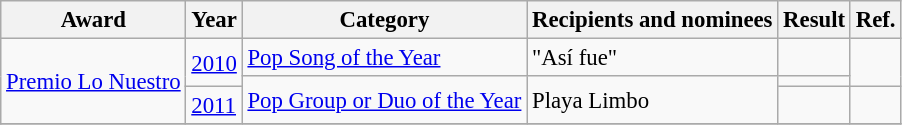<table class="wikitable" style="font-size: 95%;">
<tr>
<th>Award</th>
<th>Year</th>
<th>Category</th>
<th>Recipients and nominees</th>
<th>Result</th>
<th>Ref.</th>
</tr>
<tr>
<td rowspan="3"><a href='#'>Premio Lo Nuestro</a></td>
<td rowspan="2"><a href='#'>2010</a></td>
<td><a href='#'>Pop Song of the Year</a></td>
<td>"Así fue"</td>
<td></td>
<td rowspan="2"></td>
</tr>
<tr>
<td rowspan="2"><a href='#'>Pop Group or Duo of the Year</a></td>
<td rowspan="2">Playa Limbo</td>
<td></td>
</tr>
<tr>
<td rowspan="1"><a href='#'>2011</a></td>
<td></td>
<td></td>
</tr>
<tr>
</tr>
</table>
